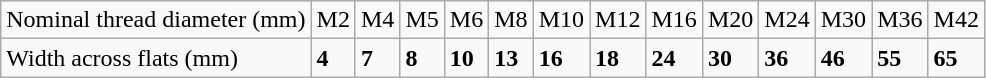<table class="wikitable">
<tr>
<td>Nominal thread diameter (mm)</td>
<td>M2</td>
<td>M4</td>
<td>M5</td>
<td>M6</td>
<td>M8</td>
<td>M10</td>
<td>M12</td>
<td>M16</td>
<td>M20</td>
<td>M24</td>
<td>M30</td>
<td>M36</td>
<td>M42</td>
</tr>
<tr>
<td>Width across flats (mm)</td>
<td><strong>4</strong></td>
<td><strong>7</strong></td>
<td><strong>8</strong></td>
<td><strong>10</strong></td>
<td><strong>13</strong></td>
<td><strong>16</strong></td>
<td><strong>18</strong></td>
<td><strong>24</strong></td>
<td><strong>30</strong></td>
<td><strong>36</strong></td>
<td><strong>46</strong></td>
<td><strong>55</strong></td>
<td><strong>65</strong></td>
</tr>
</table>
